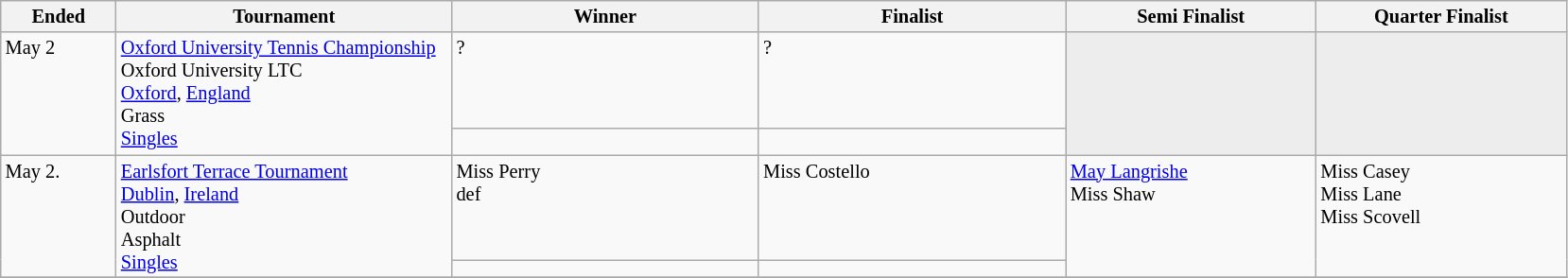<table class="wikitable" style="font-size:85%;">
<tr>
<th width="75">Ended</th>
<th width="230">Tournament</th>
<th width="210">Winner</th>
<th width="210">Finalist</th>
<th width="170">Semi Finalist</th>
<th width="170">Quarter Finalist</th>
</tr>
<tr valign=top>
<td rowspan=2>May 2</td>
<td rowspan=2><a href='#'>Oxford University Tennis Championship</a> <br>Oxford University LTC<br><a href='#'>Oxford</a>, <a href='#'>England</a><br>Grass<br><a href='#'>Singles</a></td>
<td>?</td>
<td>?</td>
<td style="background:#ededed;" rowspan=2></td>
<td style="background:#ededed;" rowspan=2></td>
</tr>
<tr valign=top>
<td></td>
<td></td>
</tr>
<tr valign=top>
<td rowspan=2>May 2.</td>
<td rowspan=2><a href='#'>Earlsfort Terrace Tournament</a><br><a href='#'>Dublin</a>, <a href='#'>Ireland</a><br>Outdoor<br>Asphalt<br><a href='#'>Singles</a></td>
<td> Miss Perry<br>def</td>
<td> Miss Costello</td>
<td rowspan=2> <a href='#'>May Langrishe</a><br> Miss Shaw</td>
<td rowspan=2> Miss Casey<br> Miss Lane<br> Miss Scovell</td>
</tr>
<tr valign=top>
<td></td>
<td></td>
</tr>
<tr valign=top>
</tr>
</table>
